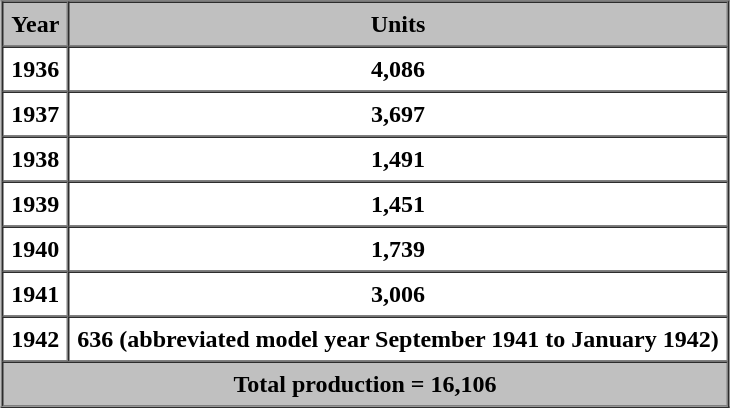<table border="1" cellpadding="5" cellspacing="0" style="margin:auto;">
<tr>
<th style="background:silver;">Year</th>
<th style="background:silver;">Units</th>
</tr>
<tr>
<th align="centered">1936</th>
<th>4,086</th>
</tr>
<tr>
<th align="centered">1937</th>
<th>3,697</th>
</tr>
<tr>
<th align="centered">1938</th>
<th>1,491</th>
</tr>
<tr>
<th align="centered">1939</th>
<th>1,451</th>
</tr>
<tr>
<th align="centered">1940</th>
<th>1,739</th>
</tr>
<tr>
<th align="centered">1941</th>
<th>3,006</th>
</tr>
<tr>
<th align="centered">1942</th>
<th>636 (abbreviated model year September 1941 to January 1942)</th>
</tr>
<tr>
<th colspan="2" style="background:silver;">Total production = 16,106</th>
</tr>
</table>
